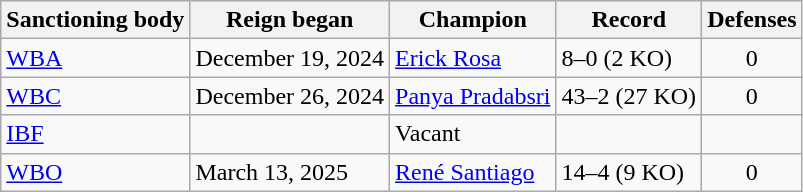<table class="wikitable">
<tr>
<th>Sanctioning body</th>
<th>Reign began</th>
<th>Champion</th>
<th>Record</th>
<th>Defenses</th>
</tr>
<tr>
<td><a href='#'>WBA</a></td>
<td>December 19, 2024</td>
<td><a href='#'>Erick Rosa</a></td>
<td>8–0 (2 KO)</td>
<td align=center>0</td>
</tr>
<tr>
<td><a href='#'>WBC</a></td>
<td>December 26, 2024</td>
<td><a href='#'>Panya Pradabsri</a></td>
<td>43–2 (27 KO)</td>
<td align=center>0</td>
</tr>
<tr>
<td><a href='#'>IBF</a></td>
<td></td>
<td>Vacant</td>
<td></td>
<td></td>
</tr>
<tr>
<td><a href='#'>WBO</a></td>
<td>March 13, 2025</td>
<td><a href='#'>René Santiago</a></td>
<td>14–4 (9 KO)</td>
<td align=center>0</td>
</tr>
</table>
